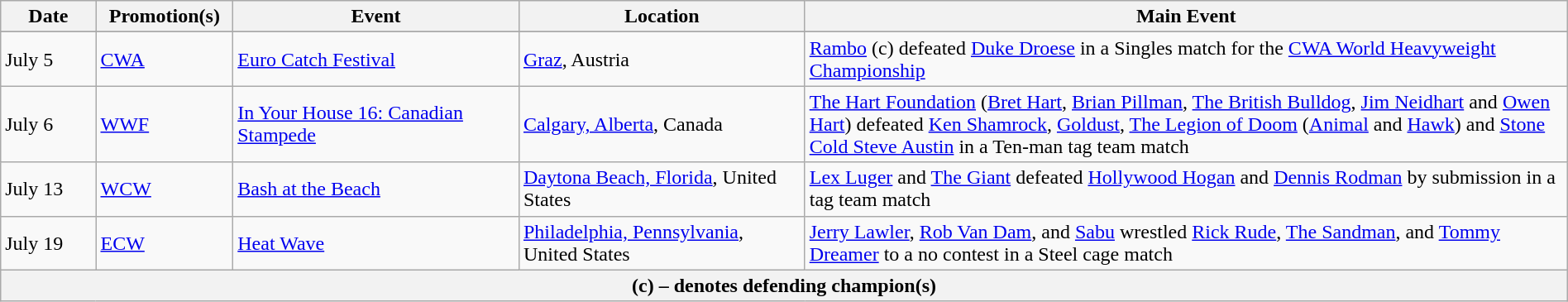<table class="wikitable" style="width:100%;">
<tr>
<th width="5%">Date</th>
<th width="5%">Promotion(s)</th>
<th style="width:15%;">Event</th>
<th style="width:15%;">Location</th>
<th style="width:40%;">Main Event</th>
</tr>
<tr style="width:20%;" |Notes>
</tr>
<tr>
<td>July 5</td>
<td><a href='#'>CWA</a></td>
<td><a href='#'>Euro Catch Festival</a></td>
<td><a href='#'>Graz</a>, Austria</td>
<td><a href='#'>Rambo</a> (c) defeated <a href='#'>Duke Droese</a> in a Singles match for the <a href='#'>CWA World Heavyweight Championship</a></td>
</tr>
<tr>
<td>July 6</td>
<td><a href='#'>WWF</a></td>
<td><a href='#'>In Your House 16: Canadian Stampede</a></td>
<td><a href='#'>Calgary, Alberta</a>, Canada</td>
<td><a href='#'>The Hart Foundation</a> (<a href='#'>Bret Hart</a>, <a href='#'>Brian Pillman</a>, <a href='#'>The British Bulldog</a>, <a href='#'>Jim Neidhart</a> and <a href='#'>Owen Hart</a>) defeated <a href='#'>Ken Shamrock</a>, <a href='#'>Goldust</a>, <a href='#'>The Legion of Doom</a> (<a href='#'>Animal</a> and <a href='#'>Hawk</a>) and <a href='#'>Stone Cold Steve Austin</a> in a Ten-man tag team match</td>
</tr>
<tr>
<td>July 13</td>
<td><a href='#'>WCW</a></td>
<td><a href='#'>Bash at the Beach</a></td>
<td><a href='#'>Daytona Beach, Florida</a>, United States</td>
<td><a href='#'>Lex Luger</a> and <a href='#'>The Giant</a> defeated <a href='#'>Hollywood Hogan</a> and <a href='#'>Dennis Rodman</a> by submission in a tag team match</td>
</tr>
<tr>
<td>July 19</td>
<td><a href='#'>ECW</a></td>
<td><a href='#'>Heat Wave</a></td>
<td><a href='#'>Philadelphia, Pennsylvania</a>, United States</td>
<td><a href='#'>Jerry Lawler</a>, <a href='#'>Rob Van Dam</a>, and <a href='#'>Sabu</a> wrestled <a href='#'>Rick Rude</a>, <a href='#'>The Sandman</a>, and <a href='#'>Tommy Dreamer</a> to a no contest in a Steel cage match</td>
</tr>
<tr>
<th colspan="6">(c) – denotes defending champion(s)</th>
</tr>
</table>
